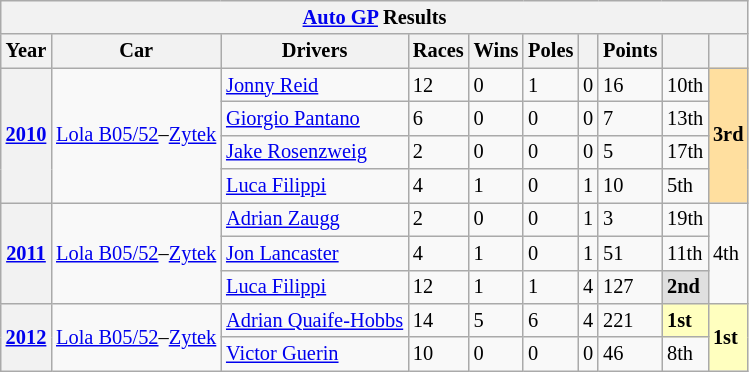<table class="wikitable" style="font-size:85%">
<tr>
<th colspan=10><a href='#'>Auto GP</a> Results</th>
</tr>
<tr>
<th>Year</th>
<th>Car</th>
<th>Drivers</th>
<th>Races</th>
<th>Wins</th>
<th>Poles</th>
<th></th>
<th>Points</th>
<th></th>
<th></th>
</tr>
<tr>
<th rowspan=4><a href='#'>2010</a></th>
<td rowspan=4><a href='#'>Lola B05/52</a>–<a href='#'>Zytek</a></td>
<td> <a href='#'>Jonny Reid</a></td>
<td>12</td>
<td>0</td>
<td>1</td>
<td>0</td>
<td>16</td>
<td>10th</td>
<td rowspan=4 style="background:#FFDF9F;"><strong>3rd</strong></td>
</tr>
<tr>
<td> <a href='#'>Giorgio Pantano</a></td>
<td>6</td>
<td>0</td>
<td>0</td>
<td>0</td>
<td>7</td>
<td>13th</td>
</tr>
<tr>
<td> <a href='#'>Jake Rosenzweig</a></td>
<td>2</td>
<td>0</td>
<td>0</td>
<td>0</td>
<td>5</td>
<td>17th</td>
</tr>
<tr>
<td> <a href='#'>Luca Filippi</a></td>
<td>4</td>
<td>1</td>
<td>0</td>
<td>1</td>
<td>10</td>
<td>5th</td>
</tr>
<tr>
<th rowspan=3><a href='#'>2011</a></th>
<td rowspan=3><a href='#'>Lola B05/52</a>–<a href='#'>Zytek</a></td>
<td> <a href='#'>Adrian Zaugg</a></td>
<td>2</td>
<td>0</td>
<td>0</td>
<td>1</td>
<td>3</td>
<td>19th</td>
<td rowspan=3>4th</td>
</tr>
<tr>
<td> <a href='#'>Jon Lancaster</a></td>
<td>4</td>
<td>1</td>
<td>0</td>
<td>1</td>
<td>51</td>
<td>11th</td>
</tr>
<tr>
<td> <a href='#'>Luca Filippi</a></td>
<td>12</td>
<td>1</td>
<td>1</td>
<td>4</td>
<td>127</td>
<td style="background:#DFDFDF;"><strong>2nd</strong></td>
</tr>
<tr>
<th rowspan=2><a href='#'>2012</a></th>
<td rowspan=2><a href='#'>Lola B05/52</a>–<a href='#'>Zytek</a></td>
<td> <a href='#'>Adrian Quaife-Hobbs</a></td>
<td>14</td>
<td>5</td>
<td>6</td>
<td>4</td>
<td>221</td>
<td style="background:#FFFFBF;"><strong>1st</strong></td>
<td rowspan=2 style="background:#FFFFBF;"><strong>1st</strong></td>
</tr>
<tr>
<td> <a href='#'>Victor Guerin</a></td>
<td>10</td>
<td>0</td>
<td>0</td>
<td>0</td>
<td>46</td>
<td>8th</td>
</tr>
</table>
